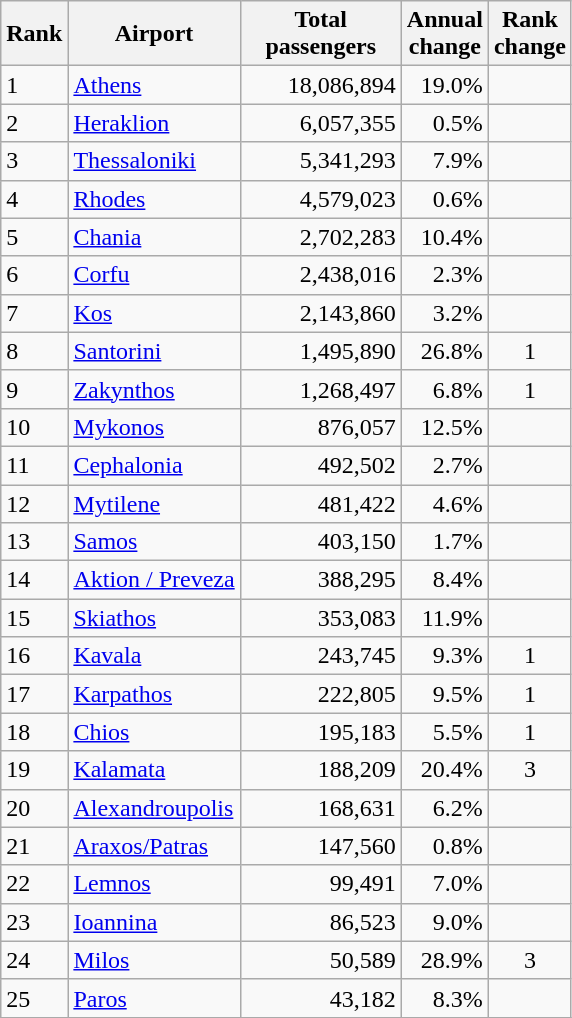<table class="wikitable">
<tr>
<th>Rank</th>
<th>Airport</th>
<th style="width:100px">Total<br>passengers</th>
<th>Annual<br>change</th>
<th>Rank<br>change</th>
</tr>
<tr>
<td>1</td>
<td><a href='#'>Athens</a></td>
<td align="right">18,086,894</td>
<td align="right">19.0%</td>
<td align="center"></td>
</tr>
<tr>
<td>2</td>
<td><a href='#'>Heraklion</a></td>
<td align="right">6,057,355</td>
<td align="right">0.5%</td>
<td align="center"></td>
</tr>
<tr>
<td>3</td>
<td><a href='#'>Thessaloniki</a></td>
<td align="right">5,341,293</td>
<td align="right">7.9%</td>
<td align="center"></td>
</tr>
<tr>
<td>4</td>
<td><a href='#'>Rhodes</a></td>
<td align="right">4,579,023</td>
<td align="right">0.6%</td>
<td align="center"></td>
</tr>
<tr>
<td>5</td>
<td><a href='#'>Chania</a></td>
<td align="right">2,702,283</td>
<td align="right">10.4%</td>
<td align="center"></td>
</tr>
<tr>
<td>6</td>
<td><a href='#'>Corfu</a></td>
<td align="right">2,438,016</td>
<td align="right">2.3%</td>
<td align="center"></td>
</tr>
<tr>
<td>7</td>
<td><a href='#'>Kos</a></td>
<td align="right">2,143,860</td>
<td align="right">3.2%</td>
<td align="center"></td>
</tr>
<tr>
<td>8</td>
<td><a href='#'>Santorini</a></td>
<td align="right">1,495,890</td>
<td align="right">26.8%</td>
<td align="center">1</td>
</tr>
<tr>
<td>9</td>
<td><a href='#'>Zakynthos</a></td>
<td align="right">1,268,497</td>
<td align="right">6.8%</td>
<td align="center">1</td>
</tr>
<tr>
<td>10</td>
<td><a href='#'>Mykonos</a></td>
<td align="right">876,057</td>
<td align="right">12.5%</td>
<td align="center"></td>
</tr>
<tr>
<td>11</td>
<td><a href='#'>Cephalonia</a></td>
<td align="right">492,502</td>
<td align="right">2.7%</td>
<td align="center"></td>
</tr>
<tr>
<td>12</td>
<td><a href='#'>Mytilene</a></td>
<td align="right">481,422</td>
<td align="right">4.6%</td>
<td align="center"></td>
</tr>
<tr>
<td>13</td>
<td><a href='#'>Samos</a></td>
<td align="right">403,150</td>
<td align="right">1.7%</td>
<td align="center"></td>
</tr>
<tr>
<td>14</td>
<td><a href='#'>Aktion / Preveza</a></td>
<td align="right">388,295</td>
<td align="right">8.4%</td>
<td align="center"></td>
</tr>
<tr>
<td>15</td>
<td><a href='#'>Skiathos</a></td>
<td align="right">353,083</td>
<td align="right">11.9%</td>
<td align="center"></td>
</tr>
<tr>
<td>16</td>
<td><a href='#'>Kavala</a></td>
<td align="right">243,745</td>
<td align="right">9.3%</td>
<td align="center">1</td>
</tr>
<tr>
<td>17</td>
<td><a href='#'>Karpathos</a></td>
<td align="right">222,805</td>
<td align="right">9.5%</td>
<td align="center">1</td>
</tr>
<tr>
<td>18</td>
<td><a href='#'>Chios</a></td>
<td align="right">195,183</td>
<td align="right">5.5%</td>
<td align="center">1</td>
</tr>
<tr>
<td>19</td>
<td><a href='#'>Kalamata</a></td>
<td align="right">188,209</td>
<td align="right">20.4%</td>
<td align="center">3</td>
</tr>
<tr>
<td>20</td>
<td><a href='#'>Alexandroupolis</a></td>
<td align="right">168,631</td>
<td align="right">6.2%</td>
<td align="center"></td>
</tr>
<tr>
<td>21</td>
<td><a href='#'>Araxos/Patras</a></td>
<td align="right">147,560</td>
<td align="right">0.8%</td>
<td align="center"></td>
</tr>
<tr>
<td>22</td>
<td><a href='#'>Lemnos</a></td>
<td align="right">99,491</td>
<td align="right">7.0%</td>
<td align="center"></td>
</tr>
<tr>
<td>23</td>
<td><a href='#'>Ioannina</a></td>
<td align="right">86,523</td>
<td align="right">9.0%</td>
<td align="center"></td>
</tr>
<tr>
<td>24</td>
<td><a href='#'>Milos</a></td>
<td align="right">50,589</td>
<td align="right">28.9%</td>
<td align="center">3</td>
</tr>
<tr>
<td>25</td>
<td><a href='#'>Paros</a></td>
<td align="right">43,182</td>
<td align="right">8.3%</td>
<td align="center"></td>
</tr>
<tr>
</tr>
</table>
